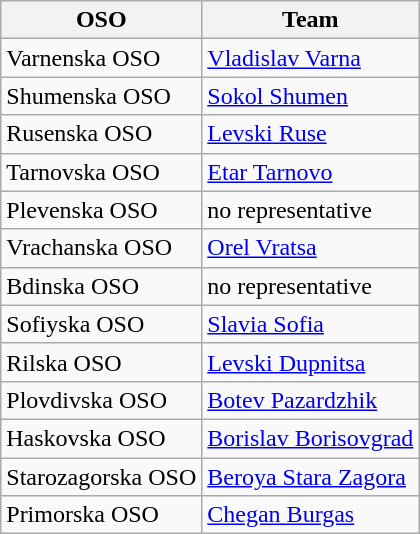<table class="wikitable " style="text-align:left;">
<tr>
<th>OSO</th>
<th>Team</th>
</tr>
<tr>
<td>Varnenska OSO</td>
<td><a href='#'>Vladislav Varna</a></td>
</tr>
<tr>
<td>Shumenska OSO</td>
<td><a href='#'>Sokol Shumen</a></td>
</tr>
<tr>
<td>Rusenska OSO</td>
<td><a href='#'>Levski Ruse</a></td>
</tr>
<tr>
<td>Tarnovska OSO</td>
<td><a href='#'>Etar Tarnovo</a></td>
</tr>
<tr>
<td>Plevenska OSO</td>
<td>no representative</td>
</tr>
<tr>
<td>Vrachanska OSO</td>
<td><a href='#'>Orel Vratsa</a></td>
</tr>
<tr>
<td>Bdinska OSO</td>
<td>no representative</td>
</tr>
<tr>
<td>Sofiyska OSO</td>
<td><a href='#'>Slavia Sofia</a></td>
</tr>
<tr>
<td>Rilska OSO</td>
<td><a href='#'>Levski Dupnitsa</a></td>
</tr>
<tr>
<td>Plovdivska OSO</td>
<td><a href='#'>Botev Pazardzhik</a></td>
</tr>
<tr>
<td>Haskovska OSO</td>
<td><a href='#'>Borislav Borisovgrad</a></td>
</tr>
<tr>
<td>Starozagorska OSO</td>
<td><a href='#'>Beroya Stara Zagora</a></td>
</tr>
<tr>
<td>Primorska OSO</td>
<td><a href='#'>Chegan Burgas</a></td>
</tr>
</table>
